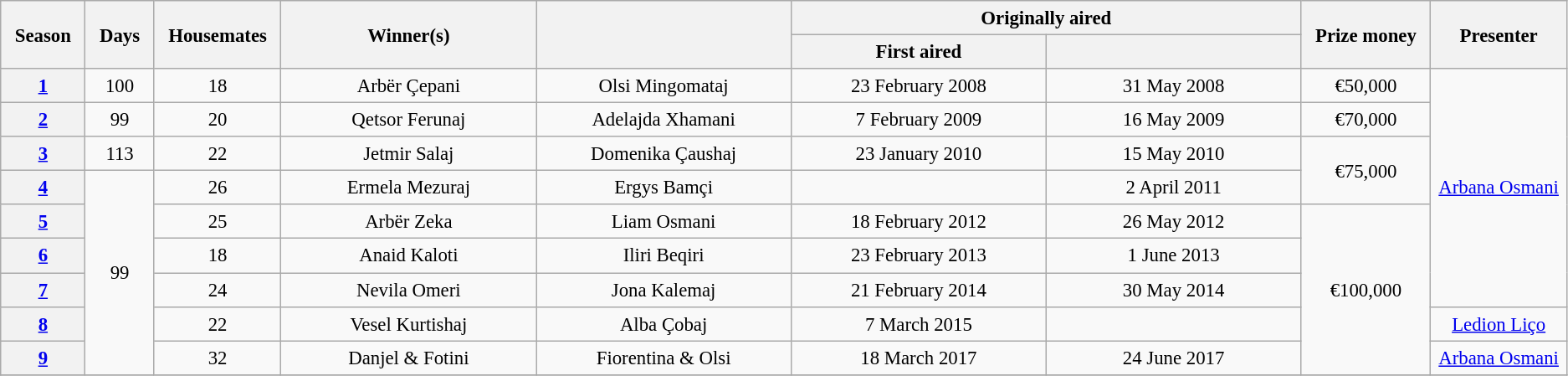<table class="wikitable" style="text-align:center; font-size:95%; line-height:20px;">
<tr>
<th width="2%" rowspan="2">Season</th>
<th width="2%" rowspan="2">Days</th>
<th width="2%" rowspan="2">Housemates</th>
<th width="10%" rowspan="2">Winner(s)</th>
<th width="10%" rowspan="2"></th>
<th width="20%" colspan="2">Originally aired</th>
<th width="5%" rowspan="2">Prize money</th>
<th width="5%" rowspan="2">Presenter</th>
</tr>
<tr>
<th width="10%">First aired</th>
<th width="10%"></th>
</tr>
<tr>
<th><a href='#'>1</a></th>
<td>100</td>
<td>18</td>
<td>Arbër Çepani</td>
<td>Olsi Mingomataj</td>
<td>23 February 2008</td>
<td>31 May 2008</td>
<td>€50,000</td>
<td rowspan="7"><a href='#'>Arbana Osmani</a></td>
</tr>
<tr>
<th><a href='#'>2</a></th>
<td>99</td>
<td>20</td>
<td>Qetsor Ferunaj</td>
<td>Adelajda Xhamani</td>
<td>7 February 2009</td>
<td>16 May 2009</td>
<td>€70,000</td>
</tr>
<tr>
<th><a href='#'>3</a></th>
<td>113</td>
<td>22</td>
<td>Jetmir Salaj</td>
<td>Domenika Çaushaj</td>
<td>23 January 2010</td>
<td>15 May 2010</td>
<td rowspan="2">€75,000</td>
</tr>
<tr>
<th><a href='#'>4</a></th>
<td rowspan="6">99</td>
<td>26</td>
<td>Ermela Mezuraj</td>
<td>Ergys Bamçi</td>
<td></td>
<td>2 April 2011</td>
</tr>
<tr>
<th><a href='#'>5</a></th>
<td>25</td>
<td>Arbër Zeka</td>
<td>Liam Osmani</td>
<td>18 February 2012</td>
<td>26 May 2012</td>
<td rowspan="5">€100,000</td>
</tr>
<tr>
<th><a href='#'>6</a></th>
<td>18</td>
<td>Anaid Kaloti</td>
<td>Iliri Beqiri</td>
<td>23 February 2013</td>
<td>1 June 2013</td>
</tr>
<tr>
<th><a href='#'>7</a></th>
<td>24</td>
<td>Nevila Omeri</td>
<td>Jona Kalemaj</td>
<td>21 February 2014</td>
<td>30 May 2014</td>
</tr>
<tr>
<th><a href='#'>8</a></th>
<td>22</td>
<td>Vesel Kurtishaj</td>
<td>Alba Çobaj</td>
<td>7 March 2015</td>
<td></td>
<td><a href='#'>Ledion Liço</a></td>
</tr>
<tr>
<th><a href='#'>9</a></th>
<td>32</td>
<td>Danjel & Fotini</td>
<td>Fiorentina & Olsi</td>
<td>18 March 2017</td>
<td>24 June 2017</td>
<td><a href='#'>Arbana Osmani</a></td>
</tr>
<tr>
</tr>
</table>
